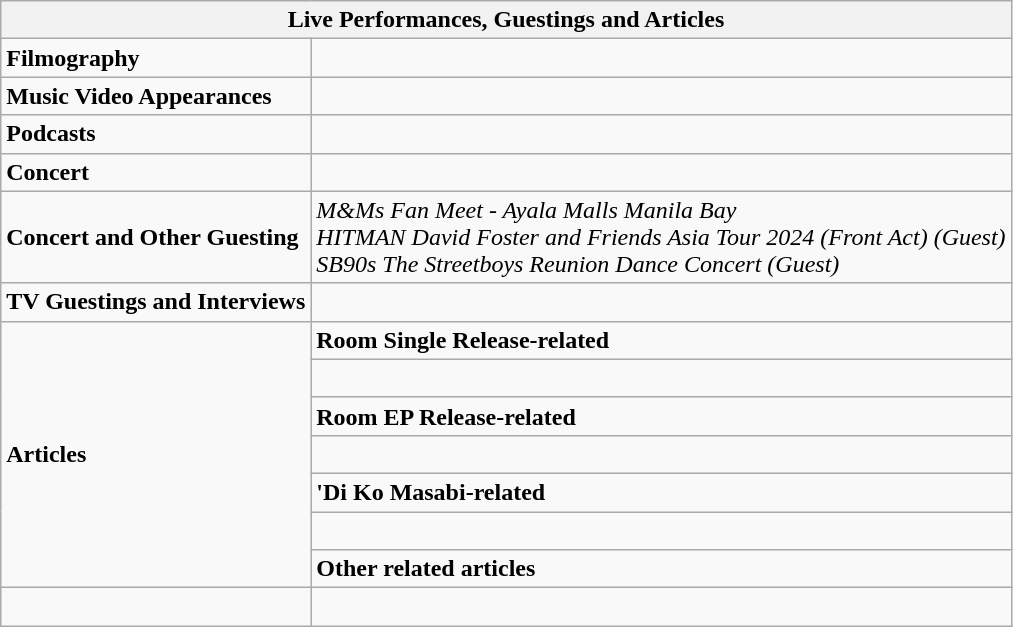<table class="wikitable">
<tr>
<th colspan="2">Live Performances, Guestings and Articles</th>
</tr>
<tr>
<td><strong>Filmography</strong></td>
<td></td>
</tr>
<tr>
<td><strong>Music Video Appearances</strong></td>
<td></td>
</tr>
<tr>
<td><strong>Podcasts</strong></td>
<td><br></td>
</tr>
<tr>
<td><strong>Concert</strong></td>
<td></td>
</tr>
<tr>
<td><strong>Concert and Other Guesting</strong></td>
<td><em>M&Ms Fan Meet - Ayala Malls Manila Bay</em><br>
<em>HITMAN David Foster and Friends Asia Tour 2024 (Front Act)</em>
 <em>(Guest)</em><br><em>SB90s The Streetboys Reunion Dance Concert (Guest)</em></td>
</tr>
<tr>
<td><strong>TV Guestings and Interviews</strong></td>
<td [https://www.youtube.com/watch?v=3-FnrKqoPJ8&feature=youtu.be ><br>
 

<em></em> 










 </td>
</tr>
<tr>
<td rowspan="7"><strong>Articles</strong></td>
<td><strong>Room Single Release-related</strong></td>
</tr>
<tr>
<td><br>














</td>
</tr>
<tr>
<td><strong>Room EP Release-related</strong></td>
</tr>
<tr>
<td><br>






<bdi></bdi>
</td>
</tr>
<tr>
<td><strong>'Di Ko Masabi-related</strong></td>
</tr>
<tr>
<td><em></em><br><em></em>
<em></em>
<em></em></td>
</tr>
<tr>
<td><strong>Other related articles</strong></td>
</tr>
<tr>
<td></td>
<td><br><em></em>
<em></em></td>
</tr>
</table>
